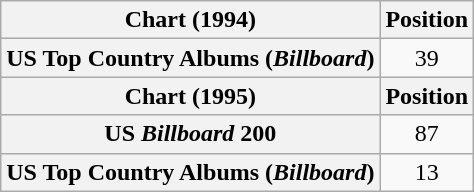<table class="wikitable plainrowheaders" style="text-align:center">
<tr>
<th scope="col">Chart (1994)</th>
<th scope="col">Position</th>
</tr>
<tr>
<th scope="row">US Top Country Albums (<em>Billboard</em>)</th>
<td>39</td>
</tr>
<tr>
<th scope="col">Chart (1995)</th>
<th scope="col">Position</th>
</tr>
<tr>
<th scope="row">US <em>Billboard</em> 200</th>
<td>87</td>
</tr>
<tr>
<th scope="row">US Top Country Albums (<em>Billboard</em>)</th>
<td>13</td>
</tr>
</table>
